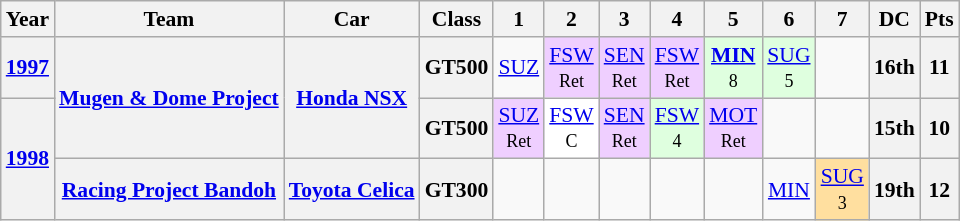<table class="wikitable" style="text-align:center; font-size:90%">
<tr>
<th>Year</th>
<th>Team</th>
<th>Car</th>
<th>Class</th>
<th>1</th>
<th>2</th>
<th>3</th>
<th>4</th>
<th>5</th>
<th>6</th>
<th>7</th>
<th>DC</th>
<th>Pts</th>
</tr>
<tr>
<th><a href='#'>1997</a></th>
<th rowspan="2"><a href='#'>Mugen & Dome Project</a></th>
<th rowspan="2"><a href='#'>Honda NSX</a></th>
<th>GT500</th>
<td><a href='#'>SUZ</a></td>
<td bgcolor="#EFCFFF"><a href='#'>FSW</a><br><small>Ret</small></td>
<td bgcolor="#EFCFFF"><a href='#'>SEN</a><br><small>Ret</small></td>
<td bgcolor="#EFCFFF"><a href='#'>FSW</a><br><small>Ret</small></td>
<td bgcolor="#DFFFDF"><strong><a href='#'>MIN</a></strong><br><small>8</small></td>
<td bgcolor="#DFFFDF"><a href='#'>SUG</a><br><small>5</small></td>
<td></td>
<th>16th</th>
<th>11</th>
</tr>
<tr>
<th rowspan="2"><a href='#'>1998</a></th>
<th>GT500</th>
<td bgcolor="#EFCFFF"><a href='#'>SUZ</a><br><small>Ret</small></td>
<td bgcolor="#FFFFFF"><a href='#'>FSW</a><br><small>C</small></td>
<td bgcolor="#EFCFFF"><a href='#'>SEN</a><br><small>Ret</small></td>
<td bgcolor="#DFFFDF"><a href='#'>FSW</a><br><small>4</small></td>
<td bgcolor="#EFCFFF"><a href='#'>MOT</a><br><small>Ret</small></td>
<td></td>
<td></td>
<th>15th</th>
<th>10</th>
</tr>
<tr>
<th><a href='#'>Racing Project Bandoh</a></th>
<th><a href='#'>Toyota Celica</a></th>
<th>GT300</th>
<td></td>
<td></td>
<td></td>
<td></td>
<td></td>
<td><a href='#'>MIN</a></td>
<td bgcolor="#FFDF9F"><a href='#'>SUG</a><br><small>3</small></td>
<th>19th</th>
<th>12</th>
</tr>
</table>
